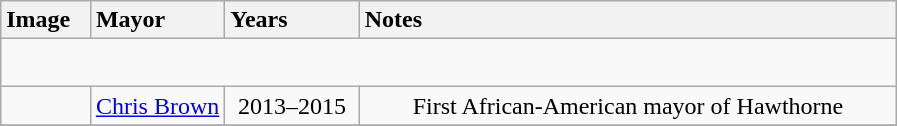<table class="wikitable" style="text-align:center">
<tr>
<th style="text-align:left; width:10%;">Image</th>
<th style="text-align:left; width:15%;">Mayor</th>
<th style="text-align:left; width:15%;">Years</th>
<th style="text-align:left; width:60%;">Notes</th>
</tr>
<tr style="height:2em">
</tr>
<tr>
<td></td>
<td><a href='#'>Chris Brown</a></td>
<td>2013–2015</td>
<td>First African-American mayor of Hawthorne</td>
</tr>
<tr>
</tr>
</table>
